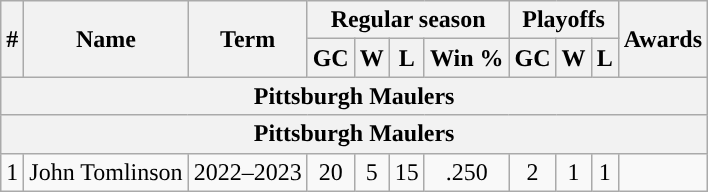<table class="wikitable" style="text-align:center">
<tr>
<th rowspan="2">#</th>
<th rowspan="2">Name</th>
<th rowspan="2">Term</th>
<th colspan="4">Regular season</th>
<th colspan="3">Playoffs</th>
<th rowspan="2">Awards</th>
</tr>
<tr>
<th>GC</th>
<th>W</th>
<th>L</th>
<th>Win %</th>
<th>GC</th>
<th>W</th>
<th>L</th>
</tr>
<tr>
<th colspan="11">Pittsburgh Maulers</th>
</tr>
<tr>
<th colspan="11">Pittsburgh Maulers</th>
</tr>
<tr>
<td>1</td>
<td>John Tomlinson</td>
<td>2022–2023</td>
<td>20</td>
<td>5</td>
<td>15</td>
<td>.250</td>
<td>2</td>
<td>1</td>
<td>1</td>
<td></td>
</tr>
</table>
